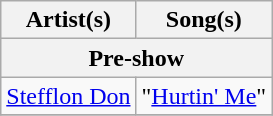<table class="wikitable">
<tr>
<th>Artist(s)</th>
<th>Song(s)</th>
</tr>
<tr>
<th colspan=2>Pre-show</th>
</tr>
<tr>
<td><a href='#'>Stefflon Don</a></td>
<td>"<a href='#'>Hurtin' Me</a>"</td>
</tr>
<tr>
</tr>
</table>
